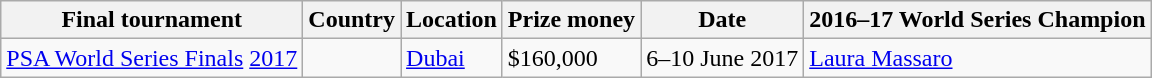<table class=wikitable>
<tr>
<th>Final tournament</th>
<th>Country</th>
<th>Location</th>
<th>Prize money</th>
<th>Date</th>
<th>2016–17 World Series Champion</th>
</tr>
<tr>
<td><a href='#'>PSA World Series Finals</a> <a href='#'>2017</a></td>
<td></td>
<td><a href='#'>Dubai</a></td>
<td>$160,000</td>
<td>6–10 June 2017</td>
<td> <a href='#'>Laura Massaro</a></td>
</tr>
</table>
